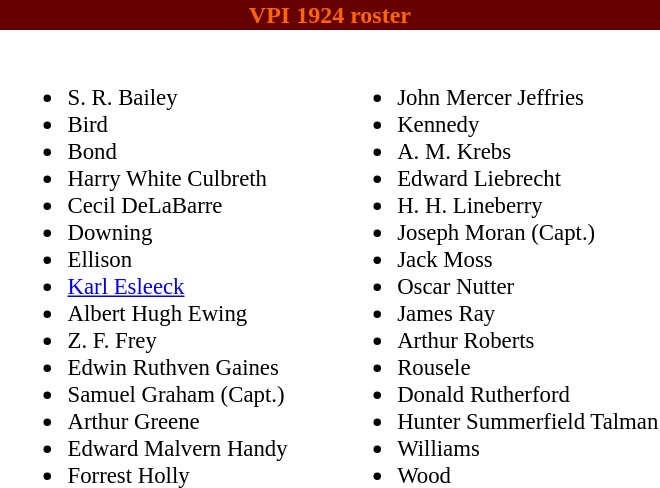<table class="toccolours" style="text-align: left;">
<tr>
<th colspan="9" style="background:#660000;color:#FF6600;text-align:center;"><span><strong>VPI 1924 roster</strong></span></th>
</tr>
<tr>
<td></td>
<td style="font-size:95%; vertical-align:top;"><br><ul><li>S. R. Bailey</li><li>Bird</li><li>Bond</li><li>Harry White Culbreth</li><li>Cecil DeLaBarre</li><li>Downing</li><li>Ellison</li><li><a href='#'>Karl Esleeck</a></li><li>Albert Hugh Ewing</li><li>Z. F. Frey</li><li>Edwin Ruthven Gaines</li><li>Samuel Graham (Capt.)</li><li>Arthur Greene</li><li>Edward Malvern Handy</li><li>Forrest Holly</li></ul></td>
<td style="width: 25px;"></td>
<td style="font-size:95%; vertical-align:top;"><br><ul><li>John Mercer Jeffries</li><li>Kennedy</li><li>A. M. Krebs</li><li>Edward Liebrecht</li><li>H. H. Lineberry</li><li>Joseph Moran (Capt.)</li><li>Jack Moss</li><li>Oscar Nutter</li><li>James Ray</li><li>Arthur Roberts</li><li>Rousele</li><li>Donald Rutherford</li><li>Hunter Summerfield Talman</li><li>Williams</li><li>Wood</li></ul></td>
</tr>
</table>
